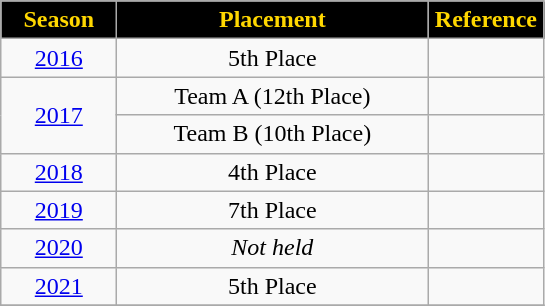<table class="wikitable">
<tr>
<th width=70px  style="background: #000000; color: gold; text-align: center"><strong>Season</strong></th>
<th width=200px style="background: #000000; color: gold; text-align: center"><strong>Placement</strong></th>
<th width=70px style="background: #000000; color: gold; text-align: center"><strong>Reference</strong></th>
</tr>
<tr align=center>
<td><a href='#'>2016</a></td>
<td>5th Place</td>
<td></td>
</tr>
<tr align=center>
<td rowspan=2><a href='#'>2017</a></td>
<td>Team A (12th Place)</td>
<td></td>
</tr>
<tr align=center>
<td>Team B (10th Place)</td>
<td></td>
</tr>
<tr align=center>
<td><a href='#'>2018</a></td>
<td>4th Place</td>
<td></td>
</tr>
<tr align=center>
<td><a href='#'>2019</a></td>
<td>7th Place</td>
<td></td>
</tr>
<tr align=center>
<td><a href='#'>2020</a></td>
<td><em>Not held</em></td>
<td></td>
</tr>
<tr align=center>
<td><a href='#'>2021</a></td>
<td>5th Place</td>
<td></td>
</tr>
<tr align=center>
</tr>
</table>
